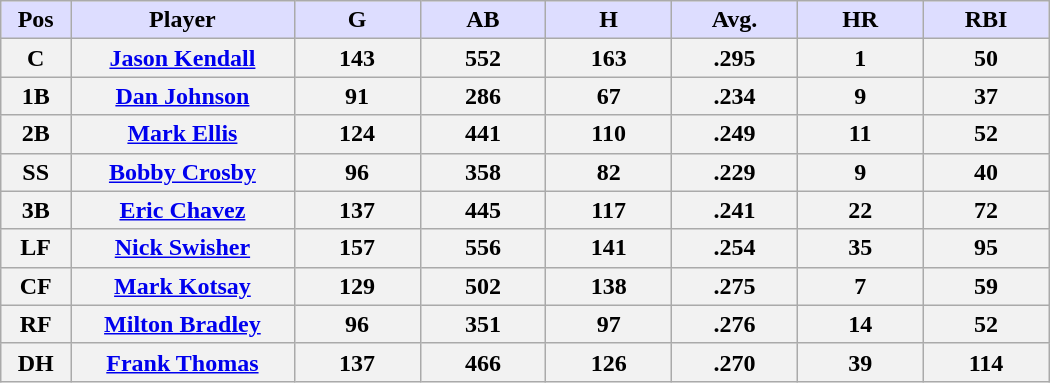<table class="wikitable sortable">
<tr>
<th style="background:#ddf; width:5%;">Pos</th>
<th style="background:#ddf; width:16%;">Player</th>
<th style="background:#ddf; width:9%;">G</th>
<th style="background:#ddf; width:9%;">AB</th>
<th style="background:#ddf; width:9%;">H</th>
<th style="background:#ddf; width:9%;">Avg.</th>
<th style="background:#ddf; width:9%;">HR</th>
<th style="background:#ddf; width:9%;">RBI</th>
</tr>
<tr>
<th>C</th>
<th><a href='#'>Jason Kendall</a></th>
<th>143</th>
<th>552</th>
<th>163</th>
<th>.295</th>
<th>1</th>
<th>50</th>
</tr>
<tr>
<th>1B</th>
<th><a href='#'>Dan Johnson</a></th>
<th>91</th>
<th>286</th>
<th>67</th>
<th>.234</th>
<th>9</th>
<th>37</th>
</tr>
<tr>
<th>2B</th>
<th><a href='#'>Mark Ellis</a></th>
<th>124</th>
<th>441</th>
<th>110</th>
<th>.249</th>
<th>11</th>
<th>52</th>
</tr>
<tr>
<th>SS</th>
<th><a href='#'>Bobby Crosby</a></th>
<th>96</th>
<th>358</th>
<th>82</th>
<th>.229</th>
<th>9</th>
<th>40</th>
</tr>
<tr>
<th>3B</th>
<th><a href='#'>Eric Chavez</a></th>
<th>137</th>
<th>445</th>
<th>117</th>
<th>.241</th>
<th>22</th>
<th>72</th>
</tr>
<tr>
<th>LF</th>
<th><a href='#'>Nick Swisher</a></th>
<th>157</th>
<th>556</th>
<th>141</th>
<th>.254</th>
<th>35</th>
<th>95</th>
</tr>
<tr>
<th>CF</th>
<th><a href='#'>Mark Kotsay</a></th>
<th>129</th>
<th>502</th>
<th>138</th>
<th>.275</th>
<th>7</th>
<th>59</th>
</tr>
<tr>
<th>RF</th>
<th><a href='#'>Milton Bradley</a></th>
<th>96</th>
<th>351</th>
<th>97</th>
<th>.276</th>
<th>14</th>
<th>52</th>
</tr>
<tr>
<th>DH</th>
<th><a href='#'>Frank Thomas</a></th>
<th>137</th>
<th>466</th>
<th>126</th>
<th>.270</th>
<th>39</th>
<th>114</th>
</tr>
</table>
